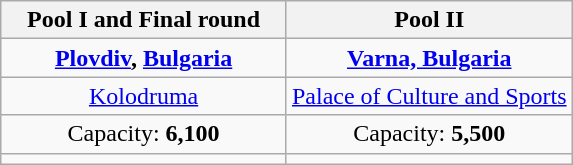<table class=wikitable style=text-align:center>
<tr>
<th width=50%>Pool I and Final round</th>
<th width=50%>Pool II</th>
</tr>
<tr>
<td><strong> <a href='#'>Plovdiv</a>, <a href='#'>Bulgaria</a></strong></td>
<td><strong> <a href='#'>Varna, Bulgaria</a></strong></td>
</tr>
<tr>
<td><a href='#'>Kolodruma</a></td>
<td><a href='#'>Palace of Culture and Sports</a></td>
</tr>
<tr>
<td>Capacity: <strong>6,100</strong></td>
<td>Capacity: <strong>5,500</strong></td>
</tr>
<tr>
<td></td>
<td></td>
</tr>
</table>
